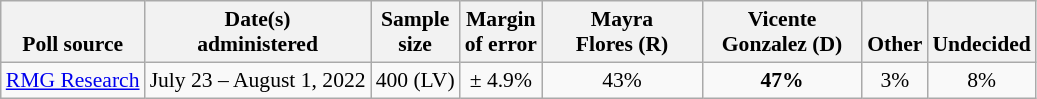<table class="wikitable" style="font-size:90%;text-align:center;">
<tr valign=bottom>
<th>Poll source</th>
<th>Date(s)<br>administered</th>
<th>Sample<br>size</th>
<th>Margin<br>of error</th>
<th style="width:100px;">Mayra<br>Flores (R)</th>
<th style="width:100px;">Vicente<br>Gonzalez (D)</th>
<th>Other</th>
<th>Undecided</th>
</tr>
<tr>
<td style="text-align:left;"><a href='#'>RMG Research</a></td>
<td>July 23 – August 1, 2022</td>
<td>400 (LV)</td>
<td>± 4.9%</td>
<td>43%</td>
<td><strong>47%</strong></td>
<td>3%</td>
<td>8%</td>
</tr>
</table>
